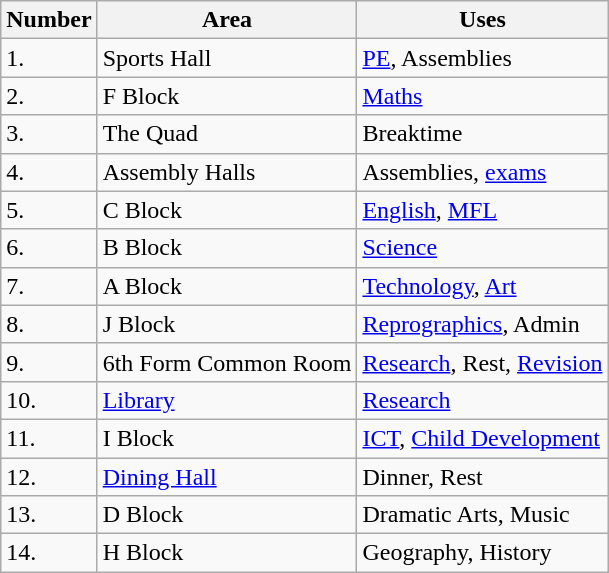<table class="wikitable">
<tr>
<th>Number</th>
<th>Area</th>
<th>Uses</th>
</tr>
<tr>
<td>1.</td>
<td>Sports Hall</td>
<td><a href='#'>PE</a>, Assemblies</td>
</tr>
<tr>
<td>2.</td>
<td>F Block</td>
<td><a href='#'>Maths</a></td>
</tr>
<tr>
<td>3.</td>
<td>The Quad</td>
<td>Breaktime</td>
</tr>
<tr>
<td>4.</td>
<td>Assembly Halls</td>
<td>Assemblies, <a href='#'>exams</a></td>
</tr>
<tr>
<td>5.</td>
<td>C Block</td>
<td><a href='#'>English</a>, <a href='#'>MFL</a></td>
</tr>
<tr>
<td>6.</td>
<td>B Block</td>
<td><a href='#'>Science</a></td>
</tr>
<tr>
<td>7.</td>
<td>A Block</td>
<td><a href='#'>Technology</a>, <a href='#'>Art</a></td>
</tr>
<tr>
<td>8.</td>
<td>J Block</td>
<td><a href='#'>Reprographics</a>, Admin</td>
</tr>
<tr>
<td>9.</td>
<td>6th Form Common Room</td>
<td><a href='#'>Research</a>, Rest, <a href='#'>Revision</a></td>
</tr>
<tr>
<td>10.</td>
<td><a href='#'>Library</a></td>
<td><a href='#'>Research</a></td>
</tr>
<tr>
<td>11.</td>
<td>I Block</td>
<td><a href='#'>ICT</a>, <a href='#'>Child Development</a></td>
</tr>
<tr>
<td>12.</td>
<td><a href='#'>Dining Hall</a></td>
<td>Dinner, Rest</td>
</tr>
<tr>
<td>13.</td>
<td>D Block</td>
<td>Dramatic Arts, Music</td>
</tr>
<tr>
<td>14.</td>
<td>H Block</td>
<td>Geography, History</td>
</tr>
</table>
